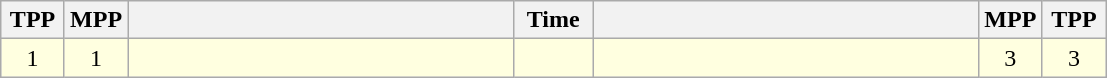<table class="wikitable" style="text-align: center;" |>
<tr>
<th width="35">TPP</th>
<th width="35">MPP</th>
<th width="250"></th>
<th width="45">Time</th>
<th width="250"></th>
<th width="35">MPP</th>
<th width="35">TPP</th>
</tr>
<tr bgcolor="lightyellow">
<td>1</td>
<td>1</td>
<td style="text-align:left;"><strong></strong></td>
<td></td>
<td style="text-align:left;"></td>
<td>3</td>
<td>3</td>
</tr>
</table>
